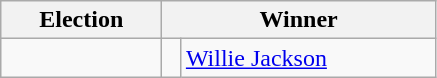<table class=wikitable>
<tr>
<th width=100>Election</th>
<th width=175 colspan=2>Winner</th>
</tr>
<tr>
<td></td>
<td></td>
<td><a href='#'>Willie Jackson</a></td>
</tr>
</table>
